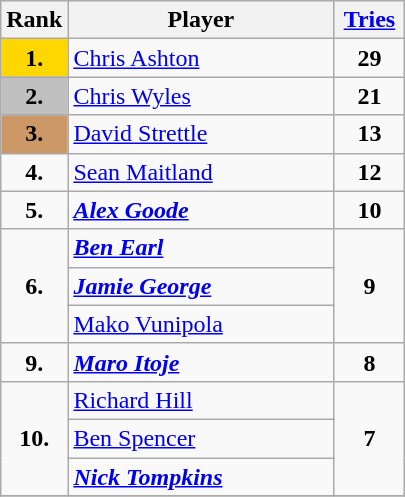<table class="wikitable sticky-header">
<tr>
<th width=35>Rank</th>
<th width=170>Player</th>
<th width=40><a href='#'>Tries</a></th>
</tr>
<tr>
<td align=center bgcolor=Gold><strong>1.</strong></td>
<td> <a href='#'>Chris Ashton</a></td>
<td align=center><strong>29</strong></td>
</tr>
<tr>
<td align=center bgcolor=Silver><strong>2.</strong></td>
<td> <a href='#'>Chris Wyles</a></td>
<td align=center><strong>21</strong></td>
</tr>
<tr>
<td align=center bgcolor=#cc9966><strong>3.</strong></td>
<td> <a href='#'>David Strettle</a></td>
<td align=center><strong>13</strong></td>
</tr>
<tr>
<td align=center><strong>4.</strong></td>
<td> <a href='#'>Sean Maitland</a></td>
<td align=center><strong>12</strong></td>
</tr>
<tr>
<td align=center><strong>5.</strong></td>
<td> <strong><em><a href='#'>Alex Goode</a></em></strong></td>
<td align=center><strong>10</strong></td>
</tr>
<tr>
<td rowspan=3 align=center><strong>6.</strong></td>
<td> <strong><em><a href='#'>Ben Earl</a></em></strong></td>
<td rowspan=3 align=center><strong>9</strong></td>
</tr>
<tr>
<td> <strong><em><a href='#'>Jamie George</a></em></strong></td>
</tr>
<tr>
<td> <a href='#'>Mako Vunipola</a></td>
</tr>
<tr>
<td align=center><strong>9.</strong></td>
<td> <strong><em><a href='#'>Maro Itoje</a></em></strong></td>
<td align=center><strong>8</strong></td>
</tr>
<tr>
<td rowspan=3 align=center><strong>10.</strong></td>
<td> <a href='#'>Richard Hill</a></td>
<td rowspan=3 align=center><strong>7</strong></td>
</tr>
<tr>
<td> <a href='#'>Ben Spencer</a></td>
</tr>
<tr>
<td> <strong><em><a href='#'>Nick Tompkins</a></em></strong></td>
</tr>
<tr>
</tr>
</table>
